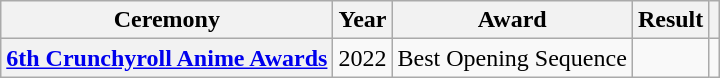<table class="wikitable sortable plainrowheaders" style=text-align:center>
<tr>
<th scope="col">Ceremony</th>
<th scope="col">Year</th>
<th scope="col">Award</th>
<th scope="col">Result</th>
<th scope="col" class="unsortable"></th>
</tr>
<tr>
<th scope="row" rowspan="1"><a href='#'>6th Crunchyroll Anime Awards</a></th>
<td style="text-align:center;">2022</td>
<td>Best Opening Sequence</td>
<td></td>
<td style="text-align:center;"></td>
</tr>
</table>
